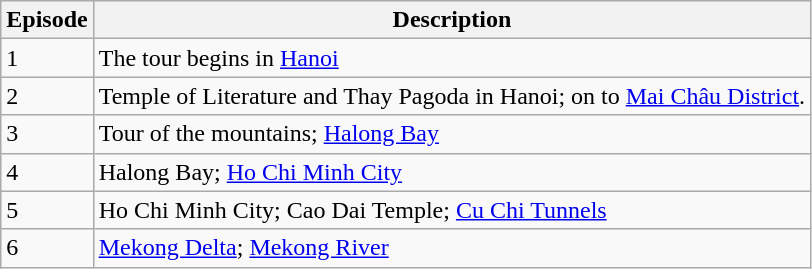<table class="wikitable">
<tr>
<th>Episode</th>
<th>Description</th>
</tr>
<tr>
<td>1</td>
<td>The tour begins in <a href='#'>Hanoi</a></td>
</tr>
<tr>
<td>2</td>
<td>Temple of Literature and Thay Pagoda in Hanoi; on to <a href='#'>Mai Châu District</a>.</td>
</tr>
<tr>
<td>3</td>
<td>Tour of the mountains; <a href='#'>Halong Bay</a></td>
</tr>
<tr>
<td>4</td>
<td>Halong Bay; <a href='#'>Ho Chi Minh City</a></td>
</tr>
<tr>
<td>5</td>
<td>Ho Chi Minh City; Cao Dai Temple; <a href='#'>Cu Chi Tunnels</a></td>
</tr>
<tr>
<td>6</td>
<td><a href='#'>Mekong Delta</a>; <a href='#'>Mekong River</a></td>
</tr>
</table>
